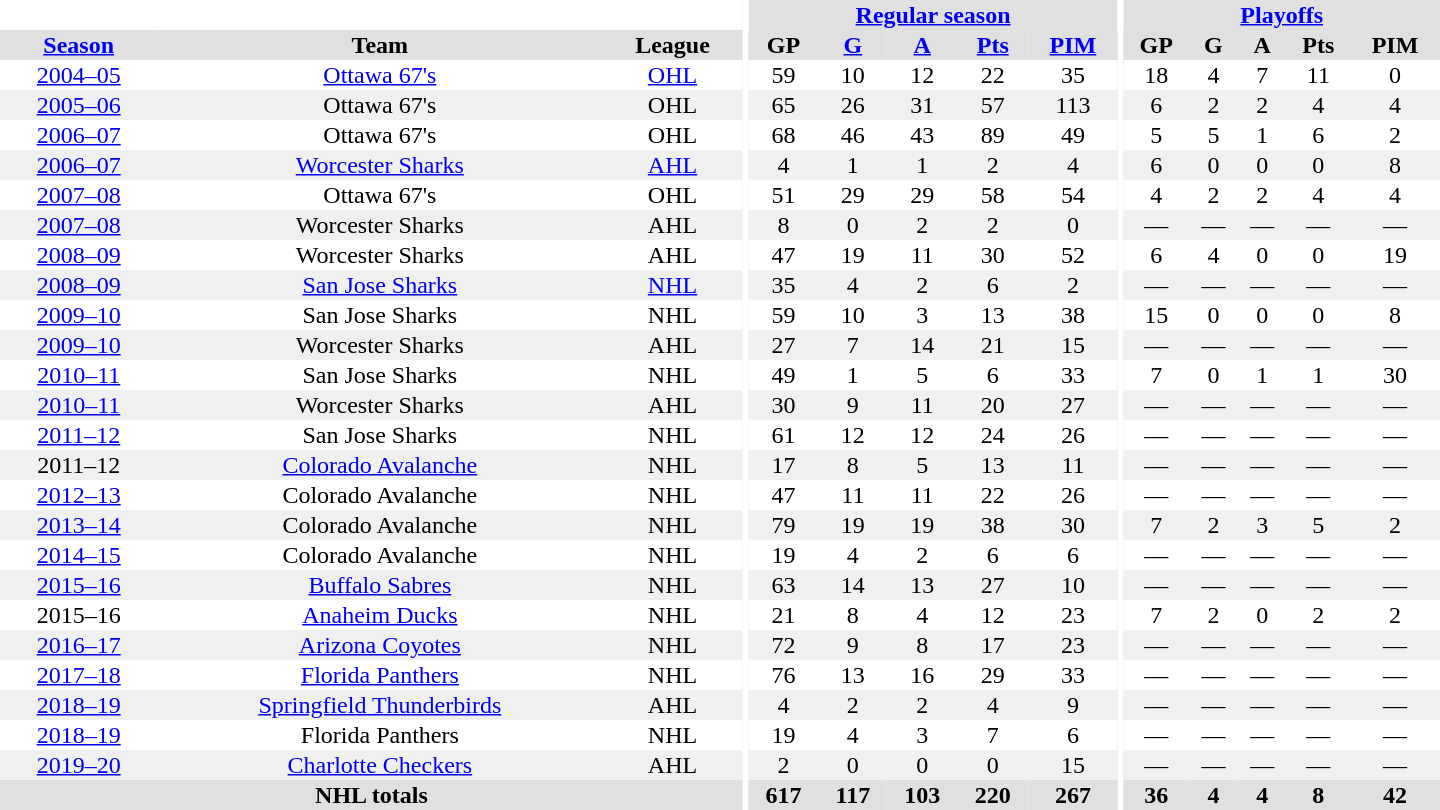<table border="0" cellpadding="1" cellspacing="0" style="text-align:center; width:60em">
<tr bgcolor="#e0e0e0">
<th colspan="3"  bgcolor="#ffffff"></th>
<th rowspan="99" bgcolor="#ffffff"></th>
<th colspan="5"><a href='#'>Regular season</a></th>
<th rowspan="99" bgcolor="#ffffff"></th>
<th colspan="5"><a href='#'>Playoffs</a></th>
</tr>
<tr bgcolor="#e0e0e0">
<th><a href='#'>Season</a></th>
<th>Team</th>
<th>League</th>
<th>GP</th>
<th><a href='#'>G</a></th>
<th><a href='#'>A</a></th>
<th><a href='#'>Pts</a></th>
<th><a href='#'>PIM</a></th>
<th>GP</th>
<th>G</th>
<th>A</th>
<th>Pts</th>
<th>PIM</th>
</tr>
<tr>
<td><a href='#'>2004–05</a></td>
<td><a href='#'>Ottawa 67's</a></td>
<td><a href='#'>OHL</a></td>
<td>59</td>
<td>10</td>
<td>12</td>
<td>22</td>
<td>35</td>
<td>18</td>
<td>4</td>
<td>7</td>
<td>11</td>
<td>0</td>
</tr>
<tr bgcolor="#f0f0f0">
<td><a href='#'>2005–06</a></td>
<td>Ottawa 67's</td>
<td>OHL</td>
<td>65</td>
<td>26</td>
<td>31</td>
<td>57</td>
<td>113</td>
<td>6</td>
<td>2</td>
<td>2</td>
<td>4</td>
<td>4</td>
</tr>
<tr>
<td><a href='#'>2006–07</a></td>
<td>Ottawa 67's</td>
<td>OHL</td>
<td>68</td>
<td>46</td>
<td>43</td>
<td>89</td>
<td>49</td>
<td>5</td>
<td>5</td>
<td>1</td>
<td>6</td>
<td>2</td>
</tr>
<tr bgcolor="#f0f0f0">
<td><a href='#'>2006–07</a></td>
<td><a href='#'>Worcester Sharks</a></td>
<td><a href='#'>AHL</a></td>
<td>4</td>
<td>1</td>
<td>1</td>
<td>2</td>
<td>4</td>
<td>6</td>
<td>0</td>
<td>0</td>
<td>0</td>
<td>8</td>
</tr>
<tr>
<td><a href='#'>2007–08</a></td>
<td>Ottawa 67's</td>
<td>OHL</td>
<td>51</td>
<td>29</td>
<td>29</td>
<td>58</td>
<td>54</td>
<td>4</td>
<td>2</td>
<td>2</td>
<td>4</td>
<td>4</td>
</tr>
<tr bgcolor="#f0f0f0">
<td><a href='#'>2007–08</a></td>
<td>Worcester Sharks</td>
<td>AHL</td>
<td>8</td>
<td>0</td>
<td>2</td>
<td>2</td>
<td>0</td>
<td>—</td>
<td>—</td>
<td>—</td>
<td>—</td>
<td>—</td>
</tr>
<tr>
<td><a href='#'>2008–09</a></td>
<td>Worcester Sharks</td>
<td>AHL</td>
<td>47</td>
<td>19</td>
<td>11</td>
<td>30</td>
<td>52</td>
<td>6</td>
<td>4</td>
<td>0</td>
<td>0</td>
<td>19</td>
</tr>
<tr bgcolor="#f0f0f0">
<td><a href='#'>2008–09</a></td>
<td><a href='#'>San Jose Sharks</a></td>
<td><a href='#'>NHL</a></td>
<td>35</td>
<td>4</td>
<td>2</td>
<td>6</td>
<td>2</td>
<td>—</td>
<td>—</td>
<td>—</td>
<td>—</td>
<td>—</td>
</tr>
<tr>
<td><a href='#'>2009–10</a></td>
<td>San Jose Sharks</td>
<td>NHL</td>
<td>59</td>
<td>10</td>
<td>3</td>
<td>13</td>
<td>38</td>
<td>15</td>
<td>0</td>
<td>0</td>
<td>0</td>
<td>8</td>
</tr>
<tr bgcolor="#f0f0f0">
<td><a href='#'>2009–10</a></td>
<td>Worcester Sharks</td>
<td>AHL</td>
<td>27</td>
<td>7</td>
<td>14</td>
<td>21</td>
<td>15</td>
<td>—</td>
<td>—</td>
<td>—</td>
<td>—</td>
<td>—</td>
</tr>
<tr>
<td><a href='#'>2010–11</a></td>
<td>San Jose Sharks</td>
<td>NHL</td>
<td>49</td>
<td>1</td>
<td>5</td>
<td>6</td>
<td>33</td>
<td>7</td>
<td>0</td>
<td>1</td>
<td>1</td>
<td>30</td>
</tr>
<tr bgcolor="#f0f0f0">
<td><a href='#'>2010–11</a></td>
<td>Worcester Sharks</td>
<td>AHL</td>
<td>30</td>
<td>9</td>
<td>11</td>
<td>20</td>
<td>27</td>
<td>—</td>
<td>—</td>
<td>—</td>
<td>—</td>
<td>—</td>
</tr>
<tr>
<td><a href='#'>2011–12</a></td>
<td>San Jose Sharks</td>
<td>NHL</td>
<td>61</td>
<td>12</td>
<td>12</td>
<td>24</td>
<td>26</td>
<td>—</td>
<td>—</td>
<td>—</td>
<td>—</td>
<td>—</td>
</tr>
<tr bgcolor="#f0f0f0">
<td>2011–12</td>
<td><a href='#'>Colorado Avalanche</a></td>
<td>NHL</td>
<td>17</td>
<td>8</td>
<td>5</td>
<td>13</td>
<td>11</td>
<td>—</td>
<td>—</td>
<td>—</td>
<td>—</td>
<td>—</td>
</tr>
<tr>
<td><a href='#'>2012–13</a></td>
<td>Colorado Avalanche</td>
<td>NHL</td>
<td>47</td>
<td>11</td>
<td>11</td>
<td>22</td>
<td>26</td>
<td>—</td>
<td>—</td>
<td>—</td>
<td>—</td>
<td>—</td>
</tr>
<tr bgcolor="#f0f0f0">
<td><a href='#'>2013–14</a></td>
<td>Colorado Avalanche</td>
<td>NHL</td>
<td>79</td>
<td>19</td>
<td>19</td>
<td>38</td>
<td>30</td>
<td>7</td>
<td>2</td>
<td>3</td>
<td>5</td>
<td>2</td>
</tr>
<tr>
<td><a href='#'>2014–15</a></td>
<td>Colorado Avalanche</td>
<td>NHL</td>
<td>19</td>
<td>4</td>
<td>2</td>
<td>6</td>
<td>6</td>
<td>—</td>
<td>—</td>
<td>—</td>
<td>—</td>
<td>—</td>
</tr>
<tr bgcolor="#f0f0f0">
<td><a href='#'>2015–16</a></td>
<td><a href='#'>Buffalo Sabres</a></td>
<td>NHL</td>
<td>63</td>
<td>14</td>
<td>13</td>
<td>27</td>
<td>10</td>
<td>—</td>
<td>—</td>
<td>—</td>
<td>—</td>
<td>—</td>
</tr>
<tr>
<td>2015–16</td>
<td><a href='#'>Anaheim Ducks</a></td>
<td>NHL</td>
<td>21</td>
<td>8</td>
<td>4</td>
<td>12</td>
<td>23</td>
<td>7</td>
<td>2</td>
<td>0</td>
<td>2</td>
<td>2</td>
</tr>
<tr bgcolor="#f0f0f0">
<td><a href='#'>2016–17</a></td>
<td><a href='#'>Arizona Coyotes</a></td>
<td>NHL</td>
<td>72</td>
<td>9</td>
<td>8</td>
<td>17</td>
<td>23</td>
<td>—</td>
<td>—</td>
<td>—</td>
<td>—</td>
<td>—</td>
</tr>
<tr>
<td><a href='#'>2017–18</a></td>
<td><a href='#'>Florida Panthers</a></td>
<td>NHL</td>
<td>76</td>
<td>13</td>
<td>16</td>
<td>29</td>
<td>33</td>
<td>—</td>
<td>—</td>
<td>—</td>
<td>—</td>
<td>—</td>
</tr>
<tr bgcolor="#f0f0f0">
<td><a href='#'>2018–19</a></td>
<td><a href='#'>Springfield Thunderbirds</a></td>
<td>AHL</td>
<td>4</td>
<td>2</td>
<td>2</td>
<td>4</td>
<td>9</td>
<td>—</td>
<td>—</td>
<td>—</td>
<td>—</td>
<td>—</td>
</tr>
<tr>
<td><a href='#'>2018–19</a></td>
<td>Florida Panthers</td>
<td>NHL</td>
<td>19</td>
<td>4</td>
<td>3</td>
<td>7</td>
<td>6</td>
<td>—</td>
<td>—</td>
<td>—</td>
<td>—</td>
<td>—</td>
</tr>
<tr bgcolor="#f0f0f0">
<td><a href='#'>2019–20</a></td>
<td><a href='#'>Charlotte Checkers</a></td>
<td>AHL</td>
<td>2</td>
<td>0</td>
<td>0</td>
<td>0</td>
<td>15</td>
<td>—</td>
<td>—</td>
<td>—</td>
<td>—</td>
<td>—</td>
</tr>
<tr bgcolor="#e0e0e0">
<th colspan="3">NHL totals</th>
<th>617</th>
<th>117</th>
<th>103</th>
<th>220</th>
<th>267</th>
<th>36</th>
<th>4</th>
<th>4</th>
<th>8</th>
<th>42</th>
</tr>
</table>
